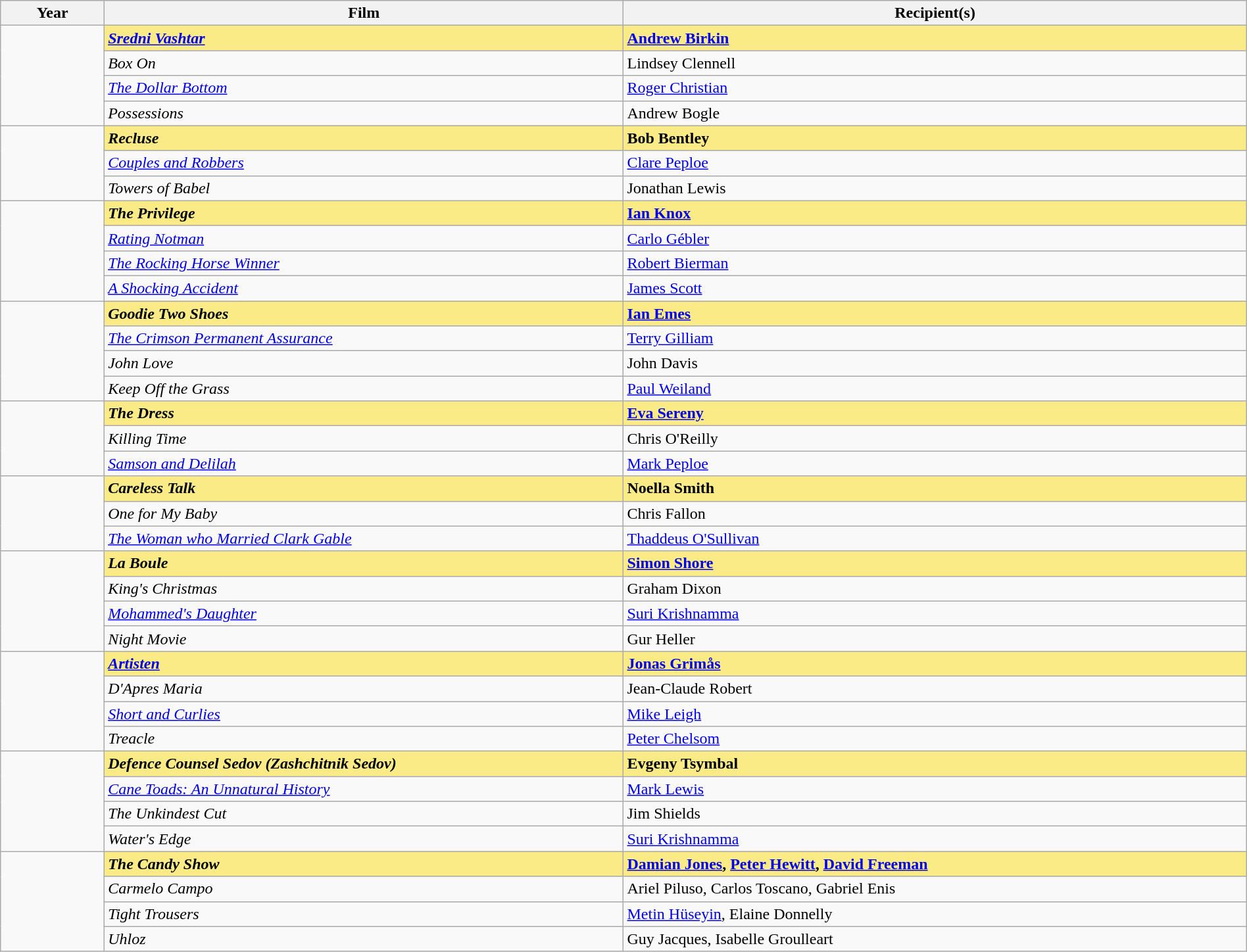<table class="wikitable" style="width:100%;" cellpadding="5">
<tr>
<th style="width:5%;">Year</th>
<th style="width:25%;">Film</th>
<th style="width:30%;">Recipient(s)</th>
</tr>
<tr>
<td rowspan="4"></td>
<td style="background:#FAEB86"><strong><em><a href='#'>Sredni Vashtar</a></em></strong></td>
<td style="background:#FAEB86"><strong><a href='#'>Andrew Birkin</a></strong></td>
</tr>
<tr>
<td><em>Box On</em></td>
<td>Lindsey Clennell</td>
</tr>
<tr>
<td><em><a href='#'>The Dollar Bottom</a></em></td>
<td><a href='#'>Roger Christian</a></td>
</tr>
<tr>
<td><em>Possessions</em></td>
<td>Andrew Bogle</td>
</tr>
<tr>
<td rowspan="3"></td>
<td style="background:#FAEB86"><strong><em>Recluse</em></strong></td>
<td style="background:#FAEB86"><strong>Bob Bentley</strong></td>
</tr>
<tr>
<td><em><a href='#'>Couples and Robbers</a></em></td>
<td><a href='#'>Clare Peploe</a></td>
</tr>
<tr>
<td><em>Towers of Babel</em></td>
<td>Jonathan Lewis</td>
</tr>
<tr>
<td rowspan="4"></td>
<td style="background:#FAEB86"><strong><em>The Privilege</em></strong></td>
<td style="background:#FAEB86"><strong><a href='#'>Ian Knox</a></strong></td>
</tr>
<tr>
<td><em><a href='#'>Rating Notman</a></em></td>
<td><a href='#'>Carlo Gébler</a></td>
</tr>
<tr>
<td><em><a href='#'>The Rocking Horse Winner</a></em></td>
<td><a href='#'>Robert Bierman</a></td>
</tr>
<tr>
<td><em><a href='#'>A Shocking Accident</a></em></td>
<td><a href='#'>James Scott</a></td>
</tr>
<tr>
<td rowspan="4"></td>
<td style="background:#FAEB86"><strong><em>Goodie Two Shoes</em></strong></td>
<td style="background:#FAEB86"><strong><a href='#'>Ian Emes</a></strong></td>
</tr>
<tr>
<td><em><a href='#'>The Crimson Permanent Assurance</a></em></td>
<td><a href='#'>Terry Gilliam</a></td>
</tr>
<tr>
<td><em>John Love</em></td>
<td>John Davis</td>
</tr>
<tr>
<td><em>Keep Off the Grass</em></td>
<td><a href='#'>Paul Weiland</a></td>
</tr>
<tr>
<td rowspan="3"></td>
<td style="background:#FAEB86"><strong><em>The Dress</em></strong></td>
<td style="background:#FAEB86"><strong><a href='#'>Eva Sereny</a></strong></td>
</tr>
<tr>
<td><em>Killing Time</em></td>
<td>Chris O'Reilly</td>
</tr>
<tr>
<td><em><a href='#'>Samson and Delilah</a></em></td>
<td><a href='#'>Mark Peploe</a></td>
</tr>
<tr>
<td rowspan="3"></td>
<td style="background:#FAEB86"><strong><em>Careless Talk</em></strong></td>
<td style="background:#FAEB86"><strong>Noella Smith</strong></td>
</tr>
<tr>
<td><em>One for My Baby</em></td>
<td>Chris Fallon</td>
</tr>
<tr>
<td><em><a href='#'>The Woman who Married Clark Gable</a></em></td>
<td><a href='#'>Thaddeus O'Sullivan</a></td>
</tr>
<tr>
<td rowspan="4"></td>
<td style="background:#FAEB86"><strong><em>La Boule</em></strong></td>
<td style="background:#FAEB86"><strong><a href='#'>Simon Shore</a></strong></td>
</tr>
<tr>
<td><em>King's Christmas</em></td>
<td>Graham Dixon</td>
</tr>
<tr>
<td><em><a href='#'>Mohammed's Daughter</a></em></td>
<td><a href='#'>Suri Krishnamma</a></td>
</tr>
<tr>
<td><em>Night Movie</em></td>
<td>Gur Heller</td>
</tr>
<tr>
<td rowspan="4"></td>
<td style="background:#FAEB86"><strong><em><a href='#'>Artisten</a></em></strong></td>
<td style="background:#FAEB86"><strong><a href='#'>Jonas Grimås</a></strong></td>
</tr>
<tr>
<td><em>D'Apres Maria</em></td>
<td>Jean-Claude Robert</td>
</tr>
<tr>
<td><em><a href='#'>Short and Curlies</a></em></td>
<td><a href='#'>Mike Leigh</a></td>
</tr>
<tr>
<td><em>Treacle</em></td>
<td><a href='#'>Peter Chelsom</a></td>
</tr>
<tr>
<td rowspan="4"></td>
<td style="background:#FAEB86"><strong><em>Defence Counsel Sedov (Zashchitnik Sedov)</em></strong></td>
<td style="background:#FAEB86"><strong>Evgeny Tsymbal</strong></td>
</tr>
<tr>
<td><em><a href='#'>Cane Toads: An Unnatural History</a></em></td>
<td><a href='#'>Mark Lewis</a></td>
</tr>
<tr>
<td><em>The Unkindest Cut</em></td>
<td>Jim Shields</td>
</tr>
<tr>
<td><em>Water's Edge</em></td>
<td><a href='#'>Suri Krishnamma</a></td>
</tr>
<tr>
<td rowspan="4"></td>
<td style="background:#FAEB86"><strong><em>The Candy Show</em></strong></td>
<td style="background:#FAEB86"><strong><a href='#'>Damian Jones</a>, <a href='#'>Peter Hewitt</a>, <a href='#'>David Freeman</a></strong></td>
</tr>
<tr>
<td><em>Carmelo Campo</em></td>
<td>Ariel Piluso, Carlos Toscano, Gabriel Enis</td>
</tr>
<tr>
<td><em>Tight Trousers</em></td>
<td><a href='#'>Metin Hüseyin</a>, Elaine Donnelly</td>
</tr>
<tr>
<td><em>Uhloz</em></td>
<td>Guy Jacques, Isabelle Groulleart</td>
</tr>
</table>
